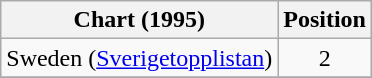<table class="wikitable sortable">
<tr>
<th>Chart (1995)</th>
<th>Position</th>
</tr>
<tr>
<td>Sweden (<a href='#'>Sverigetopplistan</a>)</td>
<td align="center">2</td>
</tr>
<tr>
</tr>
</table>
